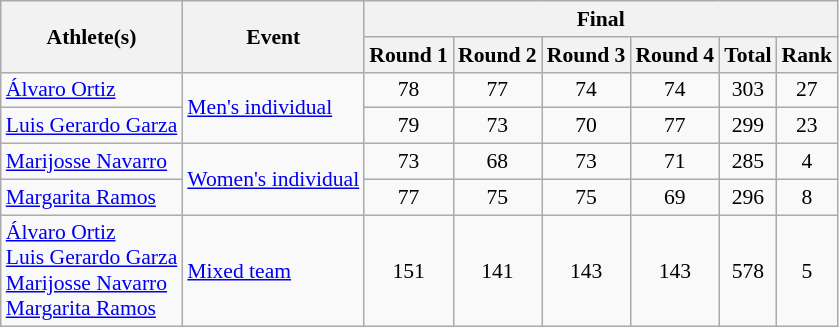<table class="wikitable" border="1" style="font-size:90%; text-align:center">
<tr>
<th rowspan=2>Athlete(s)</th>
<th rowspan=2>Event</th>
<th colspan=6>Final</th>
</tr>
<tr>
<th>Round 1</th>
<th>Round 2</th>
<th>Round 3</th>
<th>Round 4</th>
<th>Total</th>
<th>Rank</th>
</tr>
<tr>
<td align=left><a href='#'>Álvaro Ortiz</a></td>
<td align=left rowspan=2><a href='#'>Men's individual</a></td>
<td>78</td>
<td>77</td>
<td>74</td>
<td>74</td>
<td>303</td>
<td>27</td>
</tr>
<tr>
<td align=left><a href='#'>Luis Gerardo Garza</a></td>
<td>79</td>
<td>73</td>
<td>70</td>
<td>77</td>
<td>299</td>
<td>23</td>
</tr>
<tr>
<td align=left><a href='#'>Marijosse Navarro</a></td>
<td align=left rowspan=2><a href='#'>Women's individual</a></td>
<td>73</td>
<td>68</td>
<td>73</td>
<td>71</td>
<td>285</td>
<td>4</td>
</tr>
<tr>
<td align=left><a href='#'>Margarita Ramos</a></td>
<td>77</td>
<td>75</td>
<td>75</td>
<td>69</td>
<td>296</td>
<td>8</td>
</tr>
<tr>
<td align=left><a href='#'>Álvaro Ortiz</a><br><a href='#'>Luis Gerardo Garza</a><br><a href='#'>Marijosse Navarro</a><br><a href='#'>Margarita Ramos</a></td>
<td align=left><a href='#'>Mixed team</a></td>
<td>151</td>
<td>141</td>
<td>143</td>
<td>143</td>
<td>578</td>
<td>5</td>
</tr>
</table>
